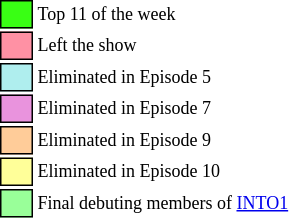<table class="toccolours" style="font-size: 75%; white-space: nowrap;">
<tr>
<td style="background:#39FF14; border: 1px solid black;">      </td>
<td>Top 11 of the week</td>
</tr>
<tr>
<td style="background:#FF91A4; border: 1px solid black;">      </td>
<td>Left the show</td>
</tr>
<tr>
<td style="background:#AFEEEE; border: 1px solid black;">      </td>
<td>Eliminated in Episode 5</td>
</tr>
<tr>
<td style="background:#E993DD; border: 1px solid black;">      </td>
<td>Eliminated in Episode 7</td>
</tr>
<tr>
<td style="background:#FFCC99; border: 1px solid black;">      </td>
<td>Eliminated in Episode 9</td>
</tr>
<tr>
<td style="background:#FFFF99; border: 1px solid black;">      </td>
<td>Eliminated in Episode 10</td>
</tr>
<tr>
<td style="background:#99FF99; border: 1px solid black;">      </td>
<td>Final debuting members of <a href='#'>INTO1</a></td>
</tr>
</table>
